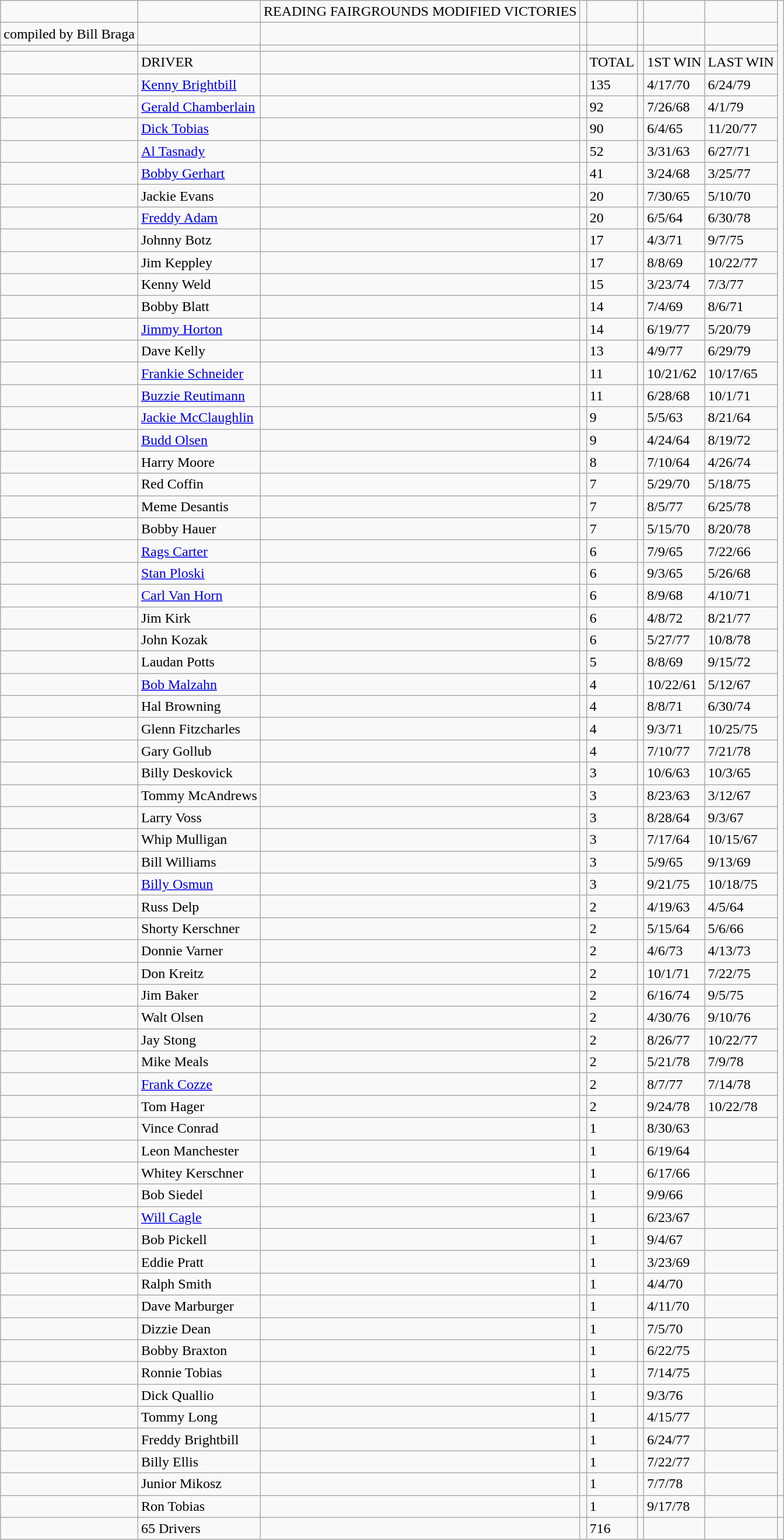<table class="wikitable">
<tr>
<td></td>
<td></td>
<td>READING FAIRGROUNDS MODIFIED VICTORIES</td>
<td></td>
<td></td>
<td></td>
<td></td>
<td></td>
</tr>
<tr>
<td>compiled by Bill Braga</td>
<td></td>
<td></td>
<td></td>
<td></td>
<td></td>
<td></td>
<td></td>
</tr>
<tr>
<td></td>
<td></td>
<td></td>
<td></td>
<td></td>
<td></td>
<td></td>
<td></td>
</tr>
<tr>
<td></td>
<td>DRIVER</td>
<td></td>
<td></td>
<td>TOTAL</td>
<td></td>
<td>1ST WIN</td>
<td>LAST WIN</td>
</tr>
<tr>
<td></td>
<td><a href='#'>Kenny Brightbill</a></td>
<td></td>
<td></td>
<td>135</td>
<td></td>
<td>4/17/70</td>
<td>6/24/79</td>
</tr>
<tr>
<td></td>
<td><a href='#'>Gerald Chamberlain</a></td>
<td></td>
<td></td>
<td>92</td>
<td></td>
<td>7/26/68</td>
<td>4/1/79</td>
</tr>
<tr>
<td></td>
<td><a href='#'>Dick Tobias</a></td>
<td></td>
<td></td>
<td>90</td>
<td></td>
<td>6/4/65</td>
<td>11/20/77</td>
</tr>
<tr>
<td></td>
<td><a href='#'>Al Tasnady</a></td>
<td></td>
<td></td>
<td>52</td>
<td></td>
<td>3/31/63</td>
<td>6/27/71</td>
</tr>
<tr>
<td></td>
<td><a href='#'>Bobby Gerhart</a></td>
<td></td>
<td></td>
<td>41</td>
<td></td>
<td>3/24/68</td>
<td>3/25/77</td>
</tr>
<tr>
<td></td>
<td>Jackie Evans</td>
<td></td>
<td></td>
<td>20</td>
<td></td>
<td>7/30/65</td>
<td>5/10/70</td>
</tr>
<tr>
<td></td>
<td><a href='#'>Freddy Adam</a></td>
<td></td>
<td></td>
<td>20</td>
<td></td>
<td>6/5/64</td>
<td>6/30/78</td>
</tr>
<tr>
<td></td>
<td>Johnny Botz</td>
<td></td>
<td></td>
<td>17</td>
<td></td>
<td>4/3/71</td>
<td>9/7/75</td>
</tr>
<tr>
<td></td>
<td>Jim Keppley</td>
<td></td>
<td></td>
<td>17</td>
<td></td>
<td>8/8/69</td>
<td>10/22/77</td>
</tr>
<tr>
<td></td>
<td>Kenny Weld</td>
<td></td>
<td></td>
<td>15</td>
<td></td>
<td>3/23/74</td>
<td>7/3/77</td>
</tr>
<tr>
<td></td>
<td>Bobby Blatt</td>
<td></td>
<td></td>
<td>14</td>
<td></td>
<td>7/4/69</td>
<td>8/6/71</td>
</tr>
<tr>
<td></td>
<td><a href='#'>Jimmy Horton</a></td>
<td></td>
<td></td>
<td>14</td>
<td></td>
<td>6/19/77</td>
<td>5/20/79</td>
</tr>
<tr>
<td></td>
<td>Dave Kelly</td>
<td></td>
<td></td>
<td>13</td>
<td></td>
<td>4/9/77</td>
<td>6/29/79</td>
</tr>
<tr>
<td></td>
<td><a href='#'>Frankie Schneider</a></td>
<td></td>
<td></td>
<td>11</td>
<td></td>
<td>10/21/62</td>
<td>10/17/65</td>
</tr>
<tr>
<td></td>
<td><a href='#'>Buzzie Reutimann</a></td>
<td></td>
<td></td>
<td>11</td>
<td></td>
<td>6/28/68</td>
<td>10/1/71</td>
</tr>
<tr>
<td></td>
<td><a href='#'>Jackie McClaughlin</a></td>
<td></td>
<td></td>
<td>9</td>
<td></td>
<td>5/5/63</td>
<td>8/21/64</td>
</tr>
<tr>
<td></td>
<td><a href='#'>Budd Olsen</a></td>
<td></td>
<td></td>
<td>9</td>
<td></td>
<td>4/24/64</td>
<td>8/19/72</td>
</tr>
<tr>
<td></td>
<td>Harry Moore</td>
<td></td>
<td></td>
<td>8</td>
<td></td>
<td>7/10/64</td>
<td>4/26/74</td>
</tr>
<tr>
<td></td>
<td>Red Coffin</td>
<td></td>
<td></td>
<td>7</td>
<td></td>
<td>5/29/70</td>
<td>5/18/75</td>
</tr>
<tr>
<td></td>
<td>Meme Desantis</td>
<td></td>
<td></td>
<td>7</td>
<td></td>
<td>8/5/77</td>
<td>6/25/78</td>
</tr>
<tr>
<td></td>
<td>Bobby Hauer</td>
<td></td>
<td></td>
<td>7</td>
<td></td>
<td>5/15/70</td>
<td>8/20/78</td>
</tr>
<tr>
<td></td>
<td><a href='#'>Rags Carter</a></td>
<td></td>
<td></td>
<td>6</td>
<td></td>
<td>7/9/65</td>
<td>7/22/66</td>
</tr>
<tr>
<td></td>
<td><a href='#'>Stan Ploski</a></td>
<td></td>
<td></td>
<td>6</td>
<td></td>
<td>9/3/65</td>
<td>5/26/68</td>
</tr>
<tr>
<td></td>
<td><a href='#'>Carl Van Horn</a></td>
<td></td>
<td></td>
<td>6</td>
<td></td>
<td>8/9/68</td>
<td>4/10/71</td>
</tr>
<tr>
<td></td>
<td>Jim Kirk</td>
<td></td>
<td></td>
<td>6</td>
<td></td>
<td>4/8/72</td>
<td>8/21/77</td>
</tr>
<tr>
<td></td>
<td>John Kozak</td>
<td></td>
<td></td>
<td>6</td>
<td></td>
<td>5/27/77</td>
<td>10/8/78</td>
</tr>
<tr>
<td></td>
<td>Laudan Potts</td>
<td></td>
<td></td>
<td>5</td>
<td></td>
<td>8/8/69</td>
<td>9/15/72</td>
</tr>
<tr>
<td></td>
<td><a href='#'>Bob Malzahn</a></td>
<td></td>
<td></td>
<td>4</td>
<td></td>
<td>10/22/61</td>
<td>5/12/67</td>
</tr>
<tr>
<td></td>
<td>Hal Browning</td>
<td></td>
<td></td>
<td>4</td>
<td></td>
<td>8/8/71</td>
<td>6/30/74</td>
</tr>
<tr>
<td></td>
<td>Glenn Fitzcharles</td>
<td></td>
<td></td>
<td>4</td>
<td></td>
<td>9/3/71</td>
<td>10/25/75</td>
</tr>
<tr>
<td></td>
<td>Gary Gollub</td>
<td></td>
<td></td>
<td>4</td>
<td></td>
<td>7/10/77</td>
<td>7/21/78</td>
</tr>
<tr>
<td></td>
<td>Billy Deskovick</td>
<td></td>
<td></td>
<td>3</td>
<td></td>
<td>10/6/63</td>
<td>10/3/65</td>
</tr>
<tr>
<td></td>
<td>Tommy McAndrews</td>
<td></td>
<td></td>
<td>3</td>
<td></td>
<td>8/23/63</td>
<td>3/12/67</td>
</tr>
<tr>
<td></td>
<td>Larry Voss</td>
<td></td>
<td></td>
<td>3</td>
<td></td>
<td>8/28/64</td>
<td>9/3/67</td>
</tr>
<tr>
<td></td>
<td>Whip Mulligan</td>
<td></td>
<td></td>
<td>3</td>
<td></td>
<td>7/17/64</td>
<td>10/15/67</td>
</tr>
<tr>
<td></td>
<td>Bill Williams</td>
<td></td>
<td></td>
<td>3</td>
<td></td>
<td>5/9/65</td>
<td>9/13/69</td>
</tr>
<tr>
<td></td>
<td><a href='#'>Billy Osmun</a></td>
<td></td>
<td></td>
<td>3</td>
<td></td>
<td>9/21/75</td>
<td>10/18/75</td>
</tr>
<tr>
<td></td>
<td>Russ Delp</td>
<td></td>
<td></td>
<td>2</td>
<td></td>
<td>4/19/63</td>
<td>4/5/64</td>
</tr>
<tr>
<td></td>
<td>Shorty Kerschner</td>
<td></td>
<td></td>
<td>2</td>
<td></td>
<td>5/15/64</td>
<td>5/6/66</td>
</tr>
<tr>
<td></td>
<td>Donnie Varner</td>
<td></td>
<td></td>
<td>2</td>
<td></td>
<td>4/6/73</td>
<td>4/13/73</td>
</tr>
<tr>
<td></td>
<td>Don Kreitz</td>
<td></td>
<td></td>
<td>2</td>
<td></td>
<td>10/1/71</td>
<td>7/22/75</td>
</tr>
<tr>
<td></td>
<td>Jim Baker</td>
<td></td>
<td></td>
<td>2</td>
<td></td>
<td>6/16/74</td>
<td>9/5/75</td>
</tr>
<tr>
<td></td>
<td>Walt Olsen</td>
<td></td>
<td></td>
<td>2</td>
<td></td>
<td>4/30/76</td>
<td>9/10/76</td>
</tr>
<tr>
<td></td>
<td>Jay Stong</td>
<td></td>
<td></td>
<td>2</td>
<td></td>
<td>8/26/77</td>
<td>10/22/77</td>
</tr>
<tr>
<td></td>
<td>Mike Meals</td>
<td></td>
<td></td>
<td>2</td>
<td></td>
<td>5/21/78</td>
<td>7/9/78</td>
</tr>
<tr>
<td></td>
<td><a href='#'>Frank Cozze</a></td>
<td></td>
<td></td>
<td>2</td>
<td></td>
<td>8/7/77</td>
<td>7/14/78</td>
</tr>
<tr>
<td></td>
<td>Tom Hager</td>
<td></td>
<td></td>
<td>2</td>
<td></td>
<td>9/24/78</td>
<td>10/22/78</td>
</tr>
<tr>
<td></td>
<td>Vince Conrad</td>
<td></td>
<td></td>
<td>1</td>
<td></td>
<td>8/30/63</td>
<td></td>
</tr>
<tr>
<td></td>
<td>Leon Manchester</td>
<td></td>
<td></td>
<td>1</td>
<td></td>
<td>6/19/64</td>
<td></td>
</tr>
<tr>
<td></td>
<td>Whitey Kerschner</td>
<td></td>
<td></td>
<td>1</td>
<td></td>
<td>6/17/66</td>
<td></td>
</tr>
<tr>
<td></td>
<td>Bob Siedel</td>
<td></td>
<td></td>
<td>1</td>
<td></td>
<td>9/9/66</td>
<td></td>
</tr>
<tr>
<td></td>
<td><a href='#'>Will Cagle</a></td>
<td></td>
<td></td>
<td>1</td>
<td></td>
<td>6/23/67</td>
<td></td>
</tr>
<tr>
<td></td>
<td>Bob Pickell</td>
<td></td>
<td></td>
<td>1</td>
<td></td>
<td>9/4/67</td>
<td></td>
</tr>
<tr>
<td></td>
<td>Eddie Pratt</td>
<td></td>
<td></td>
<td>1</td>
<td></td>
<td>3/23/69</td>
<td></td>
</tr>
<tr>
<td></td>
<td>Ralph Smith</td>
<td></td>
<td></td>
<td>1</td>
<td></td>
<td>4/4/70</td>
<td></td>
</tr>
<tr>
<td></td>
<td>Dave Marburger</td>
<td></td>
<td></td>
<td>1</td>
<td></td>
<td>4/11/70</td>
<td></td>
</tr>
<tr>
<td></td>
<td>Dizzie Dean</td>
<td></td>
<td></td>
<td>1</td>
<td></td>
<td>7/5/70</td>
<td></td>
</tr>
<tr>
<td></td>
<td>Bobby Braxton</td>
<td></td>
<td></td>
<td>1</td>
<td></td>
<td>6/22/75</td>
<td></td>
</tr>
<tr>
<td></td>
<td>Ronnie Tobias</td>
<td></td>
<td></td>
<td>1</td>
<td></td>
<td>7/14/75</td>
<td></td>
</tr>
<tr>
<td></td>
<td>Dick Quallio</td>
<td></td>
<td></td>
<td>1</td>
<td></td>
<td>9/3/76</td>
<td></td>
</tr>
<tr>
<td></td>
<td>Tommy Long</td>
<td></td>
<td></td>
<td>1</td>
<td></td>
<td>4/15/77</td>
<td></td>
</tr>
<tr>
<td></td>
<td>Freddy Brightbill</td>
<td></td>
<td></td>
<td>1</td>
<td></td>
<td>6/24/77</td>
<td></td>
</tr>
<tr>
<td></td>
<td>Billy Ellis</td>
<td></td>
<td></td>
<td>1</td>
<td></td>
<td>7/22/77</td>
<td></td>
</tr>
<tr>
<td></td>
<td>Junior Mikosz</td>
<td></td>
<td></td>
<td>1</td>
<td></td>
<td>7/7/78</td>
<td></td>
</tr>
<tr>
<td></td>
<td>Ron Tobias</td>
<td></td>
<td></td>
<td>1</td>
<td></td>
<td>9/17/78</td>
<td></td>
<td></td>
</tr>
<tr>
<td></td>
<td>65 Drivers</td>
<td></td>
<td></td>
<td>716</td>
<td></td>
<td></td>
<td></td>
</tr>
</table>
